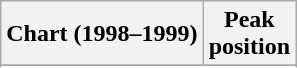<table class="wikitable sortable plainrowheaders">
<tr>
<th>Chart (1998–1999)</th>
<th>Peak<br>position</th>
</tr>
<tr>
</tr>
<tr>
</tr>
</table>
